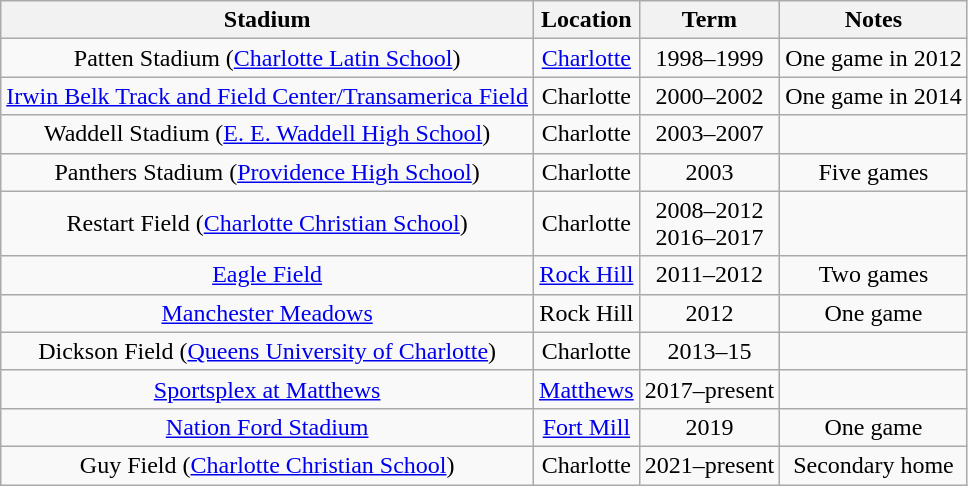<table class="wikitable" style="text-align:center">
<tr>
<th>Stadium</th>
<th>Location</th>
<th>Term</th>
<th>Notes</th>
</tr>
<tr>
<td>Patten Stadium (<a href='#'>Charlotte Latin School</a>)</td>
<td><a href='#'>Charlotte</a></td>
<td>1998–1999</td>
<td>One game in 2012</td>
</tr>
<tr>
<td><a href='#'>Irwin Belk Track and Field Center/Transamerica Field</a></td>
<td>Charlotte</td>
<td>2000–2002</td>
<td>One game in 2014</td>
</tr>
<tr>
<td>Waddell Stadium (<a href='#'>E. E. Waddell High School</a>)</td>
<td>Charlotte</td>
<td>2003–2007</td>
<td></td>
</tr>
<tr>
<td>Panthers Stadium (<a href='#'>Providence High School</a>)</td>
<td>Charlotte</td>
<td>2003</td>
<td>Five games</td>
</tr>
<tr>
<td>Restart Field (<a href='#'>Charlotte Christian School</a>)</td>
<td>Charlotte</td>
<td>2008–2012 <br> 2016–2017</td>
<td></td>
</tr>
<tr>
<td><a href='#'>Eagle Field</a></td>
<td><a href='#'>Rock Hill</a></td>
<td>2011–2012</td>
<td>Two games</td>
</tr>
<tr>
<td><a href='#'>Manchester Meadows</a></td>
<td>Rock Hill</td>
<td>2012</td>
<td>One game</td>
</tr>
<tr>
<td>Dickson Field (<a href='#'>Queens University of Charlotte</a>)</td>
<td>Charlotte</td>
<td>2013–15</td>
<td></td>
</tr>
<tr>
<td><a href='#'>Sportsplex at Matthews</a></td>
<td><a href='#'>Matthews</a></td>
<td>2017–present</td>
<td></td>
</tr>
<tr>
<td><a href='#'>Nation Ford Stadium</a></td>
<td><a href='#'>Fort Mill</a></td>
<td>2019</td>
<td>One game</td>
</tr>
<tr>
<td>Guy Field (<a href='#'>Charlotte Christian School</a>)</td>
<td>Charlotte</td>
<td>2021–present</td>
<td>Secondary home</td>
</tr>
</table>
